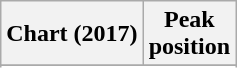<table class="wikitable sortable plainrowheaders" style="text-align:center">
<tr>
<th scope="col">Chart (2017)</th>
<th scope="col">Peak<br>position</th>
</tr>
<tr>
</tr>
<tr>
</tr>
<tr>
</tr>
<tr>
</tr>
<tr>
</tr>
<tr>
</tr>
<tr>
</tr>
<tr>
</tr>
<tr>
</tr>
<tr>
</tr>
<tr>
</tr>
<tr>
</tr>
<tr>
</tr>
<tr>
</tr>
<tr>
</tr>
<tr>
</tr>
</table>
